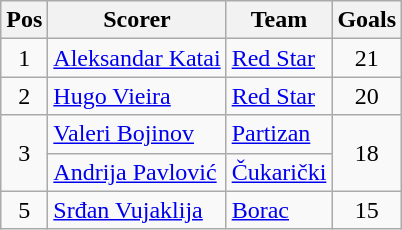<table class="wikitable">
<tr>
<th>Pos</th>
<th>Scorer</th>
<th>Team</th>
<th align=center>Goals</th>
</tr>
<tr>
<td style="text-align:center">1</td>
<td> <a href='#'>Aleksandar Katai</a></td>
<td><a href='#'>Red Star</a></td>
<td style="text-align:center">21</td>
</tr>
<tr>
<td style="text-align:center">2</td>
<td> <a href='#'>Hugo Vieira</a></td>
<td><a href='#'>Red Star</a></td>
<td style="text-align:center">20</td>
</tr>
<tr>
<td rowspan=2 style="text-align:center">3</td>
<td> <a href='#'>Valeri Bojinov</a></td>
<td><a href='#'>Partizan</a></td>
<td rowspan=2 style="text-align:center">18</td>
</tr>
<tr>
<td> <a href='#'>Andrija Pavlović</a></td>
<td><a href='#'>Čukarički</a></td>
</tr>
<tr>
<td rowspan=1 style="text-align:center">5</td>
<td> <a href='#'>Srđan Vujaklija</a></td>
<td><a href='#'>Borac</a></td>
<td style="text-align:center">15</td>
</tr>
</table>
